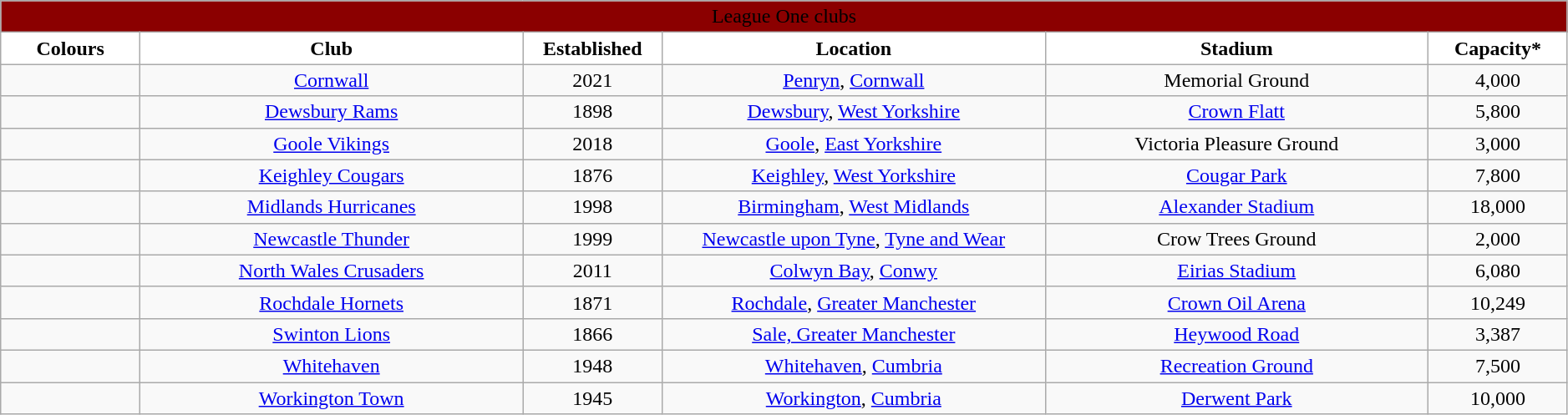<table class="wikitable" style="width: 99%; text-align:center;">
<tr>
<td style="background:darkred; text-align:center;" colspan="7"><span>League One clubs</span></td>
</tr>
<tr>
<th style="background:white; width:8%">Colours</th>
<th style="background:white; width:22%">Club</th>
<th style="background:white; width:8%">Established</th>
<th style="background:white; width:22%">Location</th>
<th style="background:white; width:22%">Stadium</th>
<th style="background:white; width:8%">Capacity*</th>
</tr>
<tr>
<td></td>
<td><a href='#'>Cornwall</a></td>
<td>2021</td>
<td><a href='#'>Penryn</a>, <a href='#'>Cornwall</a></td>
<td>Memorial Ground</td>
<td>4,000</td>
</tr>
<tr>
<td></td>
<td><a href='#'>Dewsbury Rams</a></td>
<td>1898</td>
<td><a href='#'>Dewsbury</a>, <a href='#'>West Yorkshire</a></td>
<td><a href='#'>Crown Flatt</a></td>
<td>5,800</td>
</tr>
<tr>
<td></td>
<td><a href='#'>Goole Vikings</a></td>
<td>2018</td>
<td><a href='#'>Goole</a>, <a href='#'>East Yorkshire</a></td>
<td>Victoria Pleasure Ground</td>
<td>3,000</td>
</tr>
<tr>
<td></td>
<td><a href='#'>Keighley Cougars</a></td>
<td>1876</td>
<td><a href='#'>Keighley</a>, <a href='#'>West Yorkshire</a></td>
<td><a href='#'>Cougar Park</a></td>
<td>7,800</td>
</tr>
<tr>
<td></td>
<td><a href='#'>Midlands Hurricanes</a></td>
<td>1998</td>
<td><a href='#'>Birmingham</a>, <a href='#'>West Midlands</a></td>
<td><a href='#'>Alexander Stadium</a></td>
<td>18,000</td>
</tr>
<tr>
<td></td>
<td><a href='#'>Newcastle Thunder</a></td>
<td>1999</td>
<td><a href='#'>Newcastle upon Tyne</a>, <a href='#'>Tyne and Wear</a></td>
<td>Crow Trees Ground</td>
<td>2,000</td>
</tr>
<tr>
<td></td>
<td><a href='#'>North Wales Crusaders</a></td>
<td>2011</td>
<td><a href='#'>Colwyn Bay</a>, <a href='#'>Conwy</a></td>
<td><a href='#'>Eirias Stadium</a></td>
<td>6,080</td>
</tr>
<tr>
<td></td>
<td><a href='#'>Rochdale Hornets</a></td>
<td>1871</td>
<td><a href='#'>Rochdale</a>, <a href='#'>Greater Manchester</a></td>
<td><a href='#'>Crown Oil Arena</a></td>
<td>10,249</td>
</tr>
<tr>
<td></td>
<td><a href='#'>Swinton Lions</a></td>
<td>1866</td>
<td><a href='#'>Sale, Greater Manchester</a></td>
<td><a href='#'>Heywood Road</a></td>
<td>3,387</td>
</tr>
<tr>
<td></td>
<td><a href='#'>Whitehaven</a></td>
<td>1948</td>
<td><a href='#'>Whitehaven</a>, <a href='#'>Cumbria</a></td>
<td><a href='#'>Recreation Ground</a></td>
<td>7,500</td>
</tr>
<tr>
<td></td>
<td><a href='#'>Workington Town</a></td>
<td>1945</td>
<td><a href='#'>Workington</a>, <a href='#'>Cumbria</a></td>
<td><a href='#'>Derwent Park</a></td>
<td>10,000</td>
</tr>
</table>
